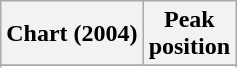<table class="wikitable sortable plainrowheaders">
<tr>
<th scope="col">Chart (2004)</th>
<th scope="col">Peak<br>position</th>
</tr>
<tr>
</tr>
<tr>
</tr>
<tr>
</tr>
</table>
